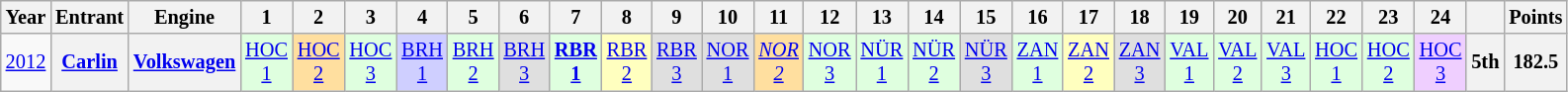<table class="wikitable" style="text-align:center; font-size:85%">
<tr>
<th>Year</th>
<th>Entrant</th>
<th>Engine</th>
<th>1</th>
<th>2</th>
<th>3</th>
<th>4</th>
<th>5</th>
<th>6</th>
<th>7</th>
<th>8</th>
<th>9</th>
<th>10</th>
<th>11</th>
<th>12</th>
<th>13</th>
<th>14</th>
<th>15</th>
<th>16</th>
<th>17</th>
<th>18</th>
<th>19</th>
<th>20</th>
<th>21</th>
<th>22</th>
<th>23</th>
<th>24</th>
<th></th>
<th>Points</th>
</tr>
<tr>
<td><a href='#'>2012</a></td>
<th><a href='#'>Carlin</a></th>
<th><a href='#'>Volkswagen</a></th>
<td style="background:#DFFFDF;"><a href='#'>HOC<br>1</a><br></td>
<td style="background:#FFDF9F;"><a href='#'>HOC<br>2</a><br></td>
<td style="background:#DFFFDF;"><a href='#'>HOC<br>3</a><br></td>
<td style="background:#CFCFFF;"><a href='#'>BRH<br>1</a><br></td>
<td style="background:#DFFFDF;"><a href='#'>BRH<br>2</a><br></td>
<td style="background:#DFDFDF;"><a href='#'>BRH<br>3</a><br></td>
<td style="background:#DFFFDF;"><strong><a href='#'>RBR<br>1</a></strong><br></td>
<td style="background:#FFFFBF;"><a href='#'>RBR<br>2</a><br></td>
<td style="background:#DFDFDF;"><a href='#'>RBR<br>3</a><br></td>
<td style="background:#DFDFDF;"><a href='#'>NOR<br>1</a><br></td>
<td style="background:#FFDF9F;"><em><a href='#'>NOR<br>2</a></em><br></td>
<td style="background:#DFFFDF;"><a href='#'>NOR<br>3</a><br></td>
<td style="background:#DFFFDF;"><a href='#'>NÜR<br>1</a><br></td>
<td style="background:#DFFFDF;"><a href='#'>NÜR<br>2</a><br></td>
<td style="background:#DFDFDF;"><a href='#'>NÜR<br>3</a><br></td>
<td style="background:#DFFFDF;"><a href='#'>ZAN<br>1</a><br></td>
<td style="background:#FFFFBF;"><a href='#'>ZAN<br>2</a><br></td>
<td style="background:#DFDFDF;"><a href='#'>ZAN<br>3</a><br></td>
<td style="background:#DFFFDF;"><a href='#'>VAL<br>1</a><br></td>
<td style="background:#DFFFDF;"><a href='#'>VAL<br>2</a><br></td>
<td style="background:#DFFFDF;"><a href='#'>VAL<br>3</a><br></td>
<td style="background:#DFFFDF;"><a href='#'>HOC<br>1</a><br></td>
<td style="background:#DFFFDF;"><a href='#'>HOC<br>2</a><br></td>
<td style="background:#EFCFFF;"><a href='#'>HOC<br>3</a><br></td>
<th>5th</th>
<th>182.5</th>
</tr>
</table>
